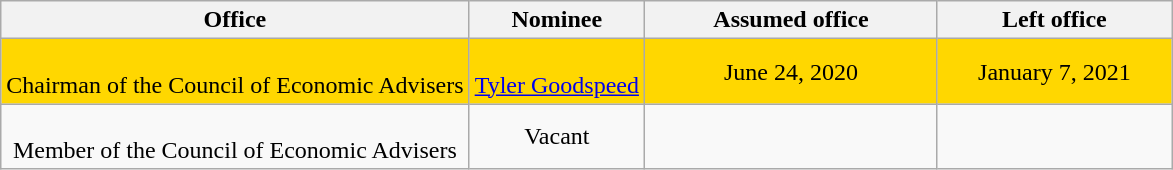<table class="wikitable sortable" style="text-align:center">
<tr>
<th style="width:40%;">Office</th>
<th style="width:15%;">Nominee</th>
<th style="width:25%;" data-sort- type="date">Assumed office</th>
<th style="width:20%;" data-sort- type="date">Left office</th>
</tr>
<tr style="background:gold;">
<td><br>Chairman of the Council of Economic Advisers</td>
<td><br><a href='#'>Tyler Goodspeed</a></td>
<td>June 24, 2020</td>
<td>January 7, 2021</td>
</tr>
<tr>
<td><br>Member of the Council of Economic Advisers</td>
<td>Vacant</td>
<td></td>
<td></td>
</tr>
</table>
